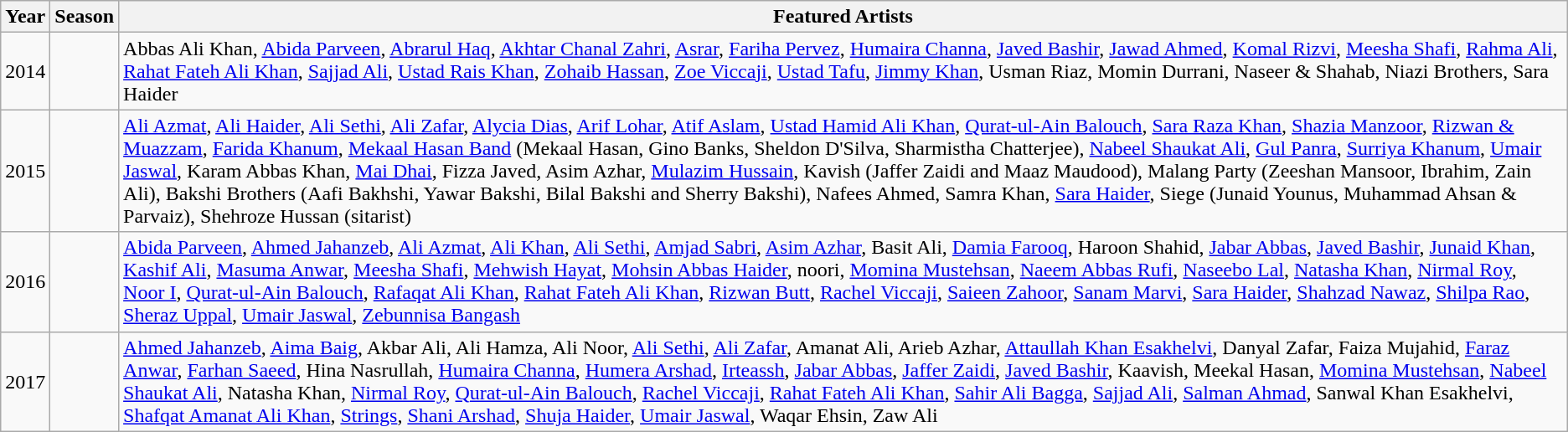<table class="wikitable">
<tr>
<th>Year</th>
<th>Season</th>
<th>Featured Artists</th>
</tr>
<tr>
<td>2014</td>
<td></td>
<td>Abbas Ali Khan, <a href='#'>Abida Parveen</a>, <a href='#'>Abrarul Haq</a>, <a href='#'>Akhtar Chanal Zahri</a>, <a href='#'>Asrar</a>, <a href='#'>Fariha Pervez</a>, <a href='#'>Humaira Channa</a>, <a href='#'>Javed Bashir</a>, <a href='#'>Jawad Ahmed</a>, <a href='#'>Komal Rizvi</a>, <a href='#'>Meesha Shafi</a>, <a href='#'>Rahma Ali</a>, <a href='#'>Rahat Fateh Ali Khan</a>, <a href='#'>Sajjad Ali</a>, <a href='#'>Ustad Rais Khan</a>, <a href='#'>Zohaib Hassan</a>, <a href='#'>Zoe Viccaji</a>, <a href='#'>Ustad Tafu</a>, <a href='#'>Jimmy Khan</a>, Usman Riaz, Momin Durrani, Naseer & Shahab, Niazi Brothers, Sara Haider</td>
</tr>
<tr>
<td>2015</td>
<td></td>
<td><a href='#'>Ali Azmat</a>, <a href='#'>Ali Haider</a>, <a href='#'>Ali Sethi</a>, <a href='#'>Ali Zafar</a>, <a href='#'>Alycia Dias</a>, <a href='#'>Arif Lohar</a>, <a href='#'>Atif Aslam</a>, <a href='#'>Ustad Hamid Ali Khan</a>, <a href='#'>Qurat-ul-Ain Balouch</a>, <a href='#'>Sara Raza Khan</a>, <a href='#'>Shazia Manzoor</a>, <a href='#'>Rizwan & Muazzam</a>, <a href='#'>Farida Khanum</a>, <a href='#'>Mekaal Hasan Band</a> (Mekaal Hasan, Gino Banks, Sheldon D'Silva, Sharmistha Chatterjee), <a href='#'>Nabeel Shaukat Ali</a>, <a href='#'>Gul Panra</a>, <a href='#'>Surriya Khanum</a>, <a href='#'>Umair Jaswal</a>, Karam Abbas Khan, <a href='#'>Mai Dhai</a>, Fizza Javed, Asim Azhar, <a href='#'>Mulazim Hussain</a>, Kavish (Jaffer Zaidi and Maaz Maudood), Malang Party (Zeeshan Mansoor, Ibrahim, Zain Ali), Bakshi Brothers (Aafi Bakhshi, Yawar Bakshi, Bilal Bakshi and Sherry Bakshi), Nafees Ahmed, Samra Khan, <a href='#'>Sara Haider</a>, Siege (Junaid Younus, Muhammad Ahsan & Parvaiz), Shehroze Hussan (sitarist)</td>
</tr>
<tr>
<td>2016</td>
<td></td>
<td><a href='#'>Abida Parveen</a>, <a href='#'>Ahmed Jahanzeb</a>, <a href='#'>Ali Azmat</a>, <a href='#'>Ali Khan</a>, <a href='#'>Ali Sethi</a>, <a href='#'>Amjad Sabri</a>, <a href='#'>Asim Azhar</a>, Basit Ali, <a href='#'>Damia Farooq</a>, Haroon Shahid, <a href='#'>Jabar Abbas</a>, <a href='#'>Javed Bashir</a>, <a href='#'>Junaid Khan</a>, <a href='#'>Kashif Ali</a>, <a href='#'>Masuma Anwar</a>, <a href='#'>Meesha Shafi</a>, <a href='#'>Mehwish Hayat</a>, <a href='#'>Mohsin Abbas Haider</a>, noori, <a href='#'>Momina Mustehsan</a>, <a href='#'>Naeem Abbas Rufi</a>, <a href='#'>Naseebo Lal</a>, <a href='#'>Natasha Khan</a>, <a href='#'>Nirmal Roy</a>, <a href='#'>Noor I</a>, <a href='#'>Qurat-ul-Ain Balouch</a>, <a href='#'>Rafaqat Ali Khan</a>, <a href='#'>Rahat Fateh Ali Khan</a>, <a href='#'>Rizwan Butt</a>, <a href='#'>Rachel Viccaji</a>, <a href='#'>Saieen Zahoor</a>, <a href='#'>Sanam Marvi</a>, <a href='#'>Sara Haider</a>, <a href='#'>Shahzad Nawaz</a>, <a href='#'>Shilpa Rao</a>, <a href='#'>Sheraz Uppal</a>, <a href='#'>Umair Jaswal</a>, <a href='#'>Zebunnisa Bangash</a></td>
</tr>
<tr>
<td>2017</td>
<td></td>
<td><a href='#'>Ahmed Jahanzeb</a>, <a href='#'>Aima Baig</a>, Akbar Ali, Ali Hamza, Ali Noor, <a href='#'>Ali Sethi</a>, <a href='#'>Ali Zafar</a>, Amanat Ali, Arieb Azhar, <a href='#'>Attaullah Khan Esakhelvi</a>, Danyal Zafar, Faiza Mujahid, <a href='#'>Faraz Anwar</a>, <a href='#'>Farhan Saeed</a>, Hina Nasrullah, <a href='#'>Humaira Channa</a>, <a href='#'>Humera Arshad</a>, <a href='#'>Irteassh</a>, <a href='#'>Jabar Abbas</a>, <a href='#'>Jaffer Zaidi</a>, <a href='#'>Javed Bashir</a>, Kaavish, Meekal Hasan, <a href='#'>Momina Mustehsan</a>, <a href='#'>Nabeel Shaukat Ali</a>, Natasha Khan, <a href='#'>Nirmal Roy</a>, <a href='#'>Qurat-ul-Ain Balouch</a>, <a href='#'>Rachel Viccaji</a>, <a href='#'>Rahat Fateh Ali Khan</a>, <a href='#'>Sahir Ali Bagga</a>, <a href='#'>Sajjad Ali</a>, <a href='#'>Salman Ahmad</a>, Sanwal Khan Esakhelvi, <a href='#'>Shafqat Amanat Ali Khan</a>, <a href='#'>Strings</a>, <a href='#'>Shani Arshad</a>, <a href='#'>Shuja Haider</a>, <a href='#'>Umair Jaswal</a>, Waqar Ehsin, Zaw Ali</td>
</tr>
</table>
